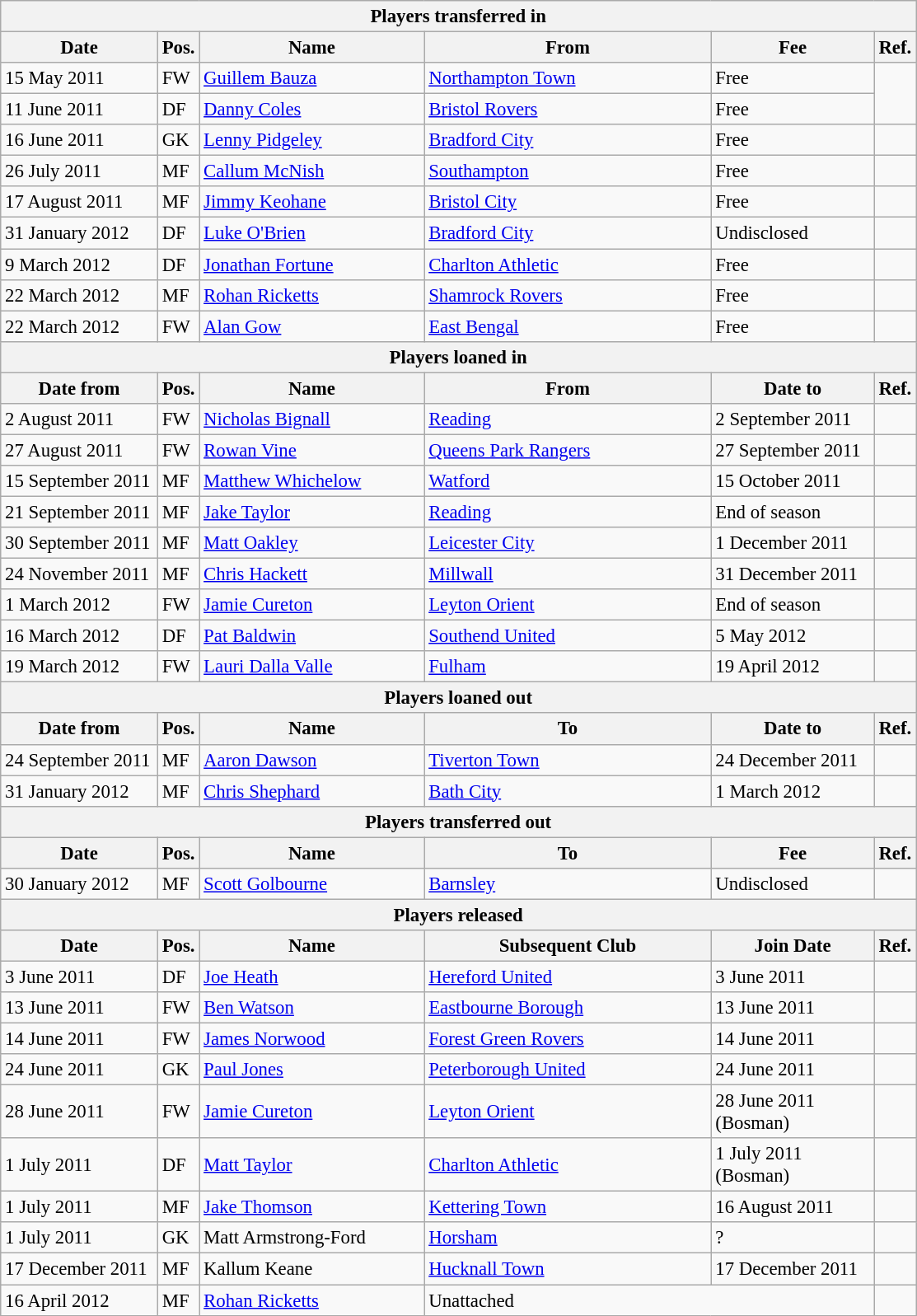<table class="wikitable" style="font-size:95%;">
<tr>
<th colspan="6">Players transferred in</th>
</tr>
<tr>
<th style="width:120px;">Date</th>
<th style="width:25px;">Pos.</th>
<th style="width:175px;">Name</th>
<th style="width:225px;">From</th>
<th style="width:125px;">Fee</th>
<th style="width:25px;">Ref.</th>
</tr>
<tr>
<td>15 May 2011</td>
<td>FW</td>
<td> <a href='#'>Guillem Bauza</a></td>
<td> <a href='#'>Northampton Town</a></td>
<td>Free</td>
</tr>
<tr>
<td>11 June 2011</td>
<td>DF</td>
<td> <a href='#'>Danny Coles</a></td>
<td> <a href='#'>Bristol Rovers</a></td>
<td>Free</td>
</tr>
<tr>
<td>16 June 2011</td>
<td>GK</td>
<td> <a href='#'>Lenny Pidgeley</a></td>
<td> <a href='#'>Bradford City</a></td>
<td>Free</td>
<td></td>
</tr>
<tr>
<td>26 July 2011</td>
<td>MF</td>
<td> <a href='#'>Callum McNish</a></td>
<td> <a href='#'>Southampton</a></td>
<td>Free</td>
<td></td>
</tr>
<tr>
<td>17 August 2011</td>
<td>MF</td>
<td> <a href='#'>Jimmy Keohane</a></td>
<td> <a href='#'>Bristol City</a></td>
<td>Free</td>
<td></td>
</tr>
<tr>
<td>31 January 2012</td>
<td>DF</td>
<td> <a href='#'>Luke O'Brien</a></td>
<td> <a href='#'>Bradford City</a></td>
<td>Undisclosed</td>
<td></td>
</tr>
<tr>
<td>9 March 2012</td>
<td>DF</td>
<td> <a href='#'>Jonathan Fortune</a></td>
<td> <a href='#'>Charlton Athletic</a></td>
<td>Free</td>
<td></td>
</tr>
<tr>
<td>22 March 2012</td>
<td>MF</td>
<td> <a href='#'>Rohan Ricketts</a></td>
<td> <a href='#'>Shamrock Rovers</a></td>
<td>Free</td>
<td></td>
</tr>
<tr>
<td>22 March 2012</td>
<td>FW</td>
<td> <a href='#'>Alan Gow</a></td>
<td> <a href='#'>East Bengal</a></td>
<td>Free</td>
<td></td>
</tr>
<tr>
<th colspan="6">Players loaned in</th>
</tr>
<tr>
<th>Date from</th>
<th>Pos.</th>
<th>Name</th>
<th>From</th>
<th>Date to</th>
<th>Ref.</th>
</tr>
<tr>
<td>2 August 2011</td>
<td>FW</td>
<td> <a href='#'>Nicholas Bignall</a></td>
<td> <a href='#'>Reading</a></td>
<td>2 September 2011</td>
<td></td>
</tr>
<tr>
<td>27 August 2011</td>
<td>FW</td>
<td> <a href='#'>Rowan Vine</a></td>
<td> <a href='#'>Queens Park Rangers</a></td>
<td>27 September 2011</td>
<td></td>
</tr>
<tr>
<td>15 September 2011</td>
<td>MF</td>
<td> <a href='#'>Matthew Whichelow</a></td>
<td> <a href='#'>Watford</a></td>
<td>15 October 2011</td>
<td></td>
</tr>
<tr>
<td>21 September 2011</td>
<td>MF</td>
<td> <a href='#'>Jake Taylor</a></td>
<td> <a href='#'>Reading</a></td>
<td>End of season</td>
<td></td>
</tr>
<tr>
<td>30 September 2011</td>
<td>MF</td>
<td> <a href='#'>Matt Oakley</a></td>
<td> <a href='#'>Leicester City</a></td>
<td>1 December 2011</td>
<td></td>
</tr>
<tr>
<td>24 November 2011</td>
<td>MF</td>
<td> <a href='#'>Chris Hackett</a></td>
<td> <a href='#'>Millwall</a></td>
<td>31 December 2011</td>
<td></td>
</tr>
<tr>
<td>1 March 2012</td>
<td>FW</td>
<td> <a href='#'>Jamie Cureton</a></td>
<td> <a href='#'>Leyton Orient</a></td>
<td>End of season</td>
<td></td>
</tr>
<tr>
<td>16 March 2012</td>
<td>DF</td>
<td> <a href='#'>Pat Baldwin</a></td>
<td> <a href='#'>Southend United</a></td>
<td>5 May 2012</td>
<td></td>
</tr>
<tr>
<td>19 March 2012</td>
<td>FW</td>
<td> <a href='#'>Lauri Dalla Valle</a></td>
<td> <a href='#'>Fulham</a></td>
<td>19 April 2012</td>
<td></td>
</tr>
<tr>
<th colspan="6">Players loaned out</th>
</tr>
<tr>
<th>Date from</th>
<th>Pos.</th>
<th>Name</th>
<th>To</th>
<th>Date to</th>
<th>Ref.</th>
</tr>
<tr>
<td>24 September 2011</td>
<td>MF</td>
<td> <a href='#'>Aaron Dawson</a></td>
<td> <a href='#'>Tiverton Town</a></td>
<td>24 December 2011</td>
<td></td>
</tr>
<tr>
<td>31 January 2012</td>
<td>MF</td>
<td> <a href='#'>Chris Shephard</a></td>
<td> <a href='#'>Bath City</a></td>
<td>1 March 2012</td>
<td></td>
</tr>
<tr>
<th colspan="6">Players transferred out</th>
</tr>
<tr>
<th>Date</th>
<th>Pos.</th>
<th>Name</th>
<th>To</th>
<th>Fee</th>
<th>Ref.</th>
</tr>
<tr>
<td>30 January 2012</td>
<td>MF</td>
<td> <a href='#'>Scott Golbourne</a></td>
<td> <a href='#'>Barnsley</a></td>
<td>Undisclosed</td>
<td></td>
</tr>
<tr>
<th colspan="6">Players released</th>
</tr>
<tr>
<th>Date</th>
<th>Pos.</th>
<th>Name</th>
<th>Subsequent Club</th>
<th>Join Date</th>
<th>Ref.</th>
</tr>
<tr>
<td>3 June 2011</td>
<td>DF</td>
<td> <a href='#'>Joe Heath</a></td>
<td> <a href='#'>Hereford United</a></td>
<td>3 June 2011</td>
<td></td>
</tr>
<tr>
<td>13 June 2011</td>
<td>FW</td>
<td> <a href='#'>Ben Watson</a></td>
<td> <a href='#'>Eastbourne Borough</a></td>
<td>13 June 2011</td>
<td></td>
</tr>
<tr>
<td>14 June 2011</td>
<td>FW</td>
<td> <a href='#'>James Norwood</a></td>
<td> <a href='#'>Forest Green Rovers</a></td>
<td>14 June 2011</td>
<td></td>
</tr>
<tr>
<td>24 June 2011</td>
<td>GK</td>
<td> <a href='#'>Paul Jones</a></td>
<td> <a href='#'>Peterborough United</a></td>
<td>24 June 2011</td>
<td></td>
</tr>
<tr>
<td>28 June 2011</td>
<td>FW</td>
<td> <a href='#'>Jamie Cureton</a></td>
<td> <a href='#'>Leyton Orient</a></td>
<td>28 June 2011 (Bosman)</td>
<td></td>
</tr>
<tr>
<td>1 July 2011</td>
<td>DF</td>
<td> <a href='#'>Matt Taylor</a></td>
<td> <a href='#'>Charlton Athletic</a></td>
<td>1 July 2011 (Bosman)</td>
<td></td>
</tr>
<tr>
<td>1 July 2011</td>
<td>MF</td>
<td> <a href='#'>Jake Thomson</a></td>
<td> <a href='#'>Kettering Town</a></td>
<td>16 August 2011</td>
<td></td>
</tr>
<tr>
<td>1 July 2011</td>
<td>GK</td>
<td> Matt Armstrong-Ford</td>
<td> <a href='#'>Horsham</a></td>
<td>?</td>
<td></td>
</tr>
<tr>
<td>17 December 2011</td>
<td>MF</td>
<td> Kallum Keane</td>
<td> <a href='#'>Hucknall Town</a></td>
<td>17 December 2011</td>
<td></td>
</tr>
<tr>
<td>16 April 2012</td>
<td>MF</td>
<td> <a href='#'>Rohan Ricketts</a></td>
<td colspan="2">Unattached</td>
<td></td>
</tr>
</table>
